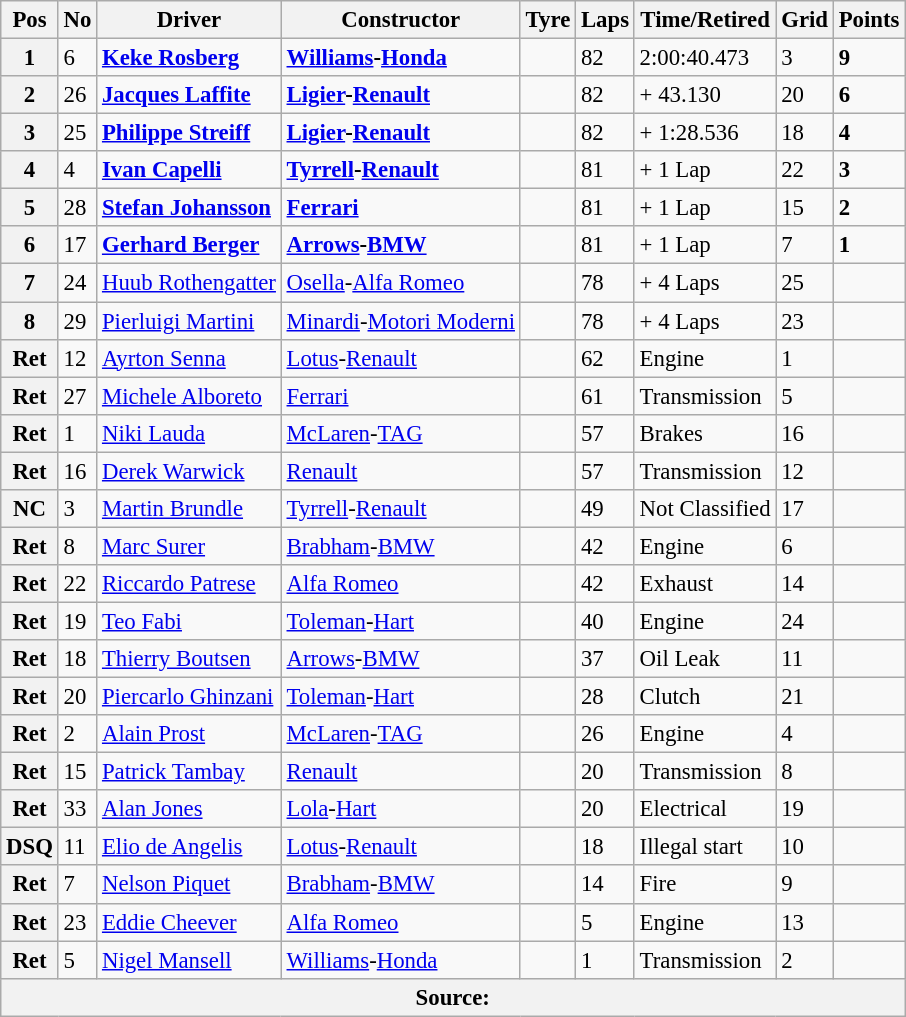<table class="wikitable" style="font-size: 95%;">
<tr>
<th>Pos</th>
<th>No</th>
<th>Driver</th>
<th>Constructor</th>
<th>Tyre</th>
<th>Laps</th>
<th>Time/Retired</th>
<th>Grid</th>
<th>Points</th>
</tr>
<tr>
<th>1</th>
<td>6</td>
<td> <strong><a href='#'>Keke Rosberg</a></strong></td>
<td><strong><a href='#'>Williams</a>-<a href='#'>Honda</a></strong></td>
<td></td>
<td>82</td>
<td>2:00:40.473</td>
<td>3</td>
<td><strong>9</strong></td>
</tr>
<tr>
<th>2</th>
<td>26</td>
<td> <strong><a href='#'>Jacques Laffite</a></strong></td>
<td><strong><a href='#'>Ligier</a>-<a href='#'>Renault</a></strong></td>
<td></td>
<td>82</td>
<td>+ 43.130</td>
<td>20</td>
<td><strong>6</strong></td>
</tr>
<tr>
<th>3</th>
<td>25</td>
<td> <strong><a href='#'>Philippe Streiff</a></strong></td>
<td><strong><a href='#'>Ligier</a>-<a href='#'>Renault</a></strong></td>
<td></td>
<td>82</td>
<td>+ 1:28.536</td>
<td>18</td>
<td><strong>4</strong></td>
</tr>
<tr>
<th>4</th>
<td>4</td>
<td> <strong><a href='#'>Ivan Capelli</a></strong></td>
<td><strong><a href='#'>Tyrrell</a>-<a href='#'>Renault</a></strong></td>
<td></td>
<td>81</td>
<td>+ 1 Lap</td>
<td>22</td>
<td><strong>3</strong></td>
</tr>
<tr>
<th>5</th>
<td>28</td>
<td> <strong><a href='#'>Stefan Johansson</a></strong></td>
<td><strong><a href='#'>Ferrari</a></strong></td>
<td></td>
<td>81</td>
<td>+ 1 Lap</td>
<td>15</td>
<td><strong>2</strong></td>
</tr>
<tr>
<th>6</th>
<td>17</td>
<td> <strong><a href='#'>Gerhard Berger</a></strong></td>
<td><strong><a href='#'>Arrows</a>-<a href='#'>BMW</a></strong></td>
<td></td>
<td>81</td>
<td>+ 1 Lap</td>
<td>7</td>
<td><strong>1</strong></td>
</tr>
<tr>
<th>7</th>
<td>24</td>
<td> <a href='#'>Huub Rothengatter</a></td>
<td><a href='#'>Osella</a>-<a href='#'>Alfa Romeo</a></td>
<td></td>
<td>78</td>
<td>+ 4 Laps</td>
<td>25</td>
<td> </td>
</tr>
<tr>
<th>8</th>
<td>29</td>
<td> <a href='#'>Pierluigi Martini</a></td>
<td><a href='#'>Minardi</a>-<a href='#'>Motori Moderni</a></td>
<td></td>
<td>78</td>
<td>+ 4 Laps</td>
<td>23</td>
<td> </td>
</tr>
<tr>
<th>Ret</th>
<td>12</td>
<td> <a href='#'>Ayrton Senna</a></td>
<td><a href='#'>Lotus</a>-<a href='#'>Renault</a></td>
<td></td>
<td>62</td>
<td>Engine</td>
<td>1</td>
<td> </td>
</tr>
<tr>
<th>Ret</th>
<td>27</td>
<td> <a href='#'>Michele Alboreto</a></td>
<td><a href='#'>Ferrari</a></td>
<td></td>
<td>61</td>
<td>Transmission</td>
<td>5</td>
<td> </td>
</tr>
<tr>
<th>Ret</th>
<td>1</td>
<td> <a href='#'>Niki Lauda</a></td>
<td><a href='#'>McLaren</a>-<a href='#'>TAG</a></td>
<td></td>
<td>57</td>
<td>Brakes</td>
<td>16</td>
<td> </td>
</tr>
<tr>
<th>Ret</th>
<td>16</td>
<td> <a href='#'>Derek Warwick</a></td>
<td><a href='#'>Renault</a></td>
<td></td>
<td>57</td>
<td>Transmission</td>
<td>12</td>
<td> </td>
</tr>
<tr>
<th>NC</th>
<td>3</td>
<td> <a href='#'>Martin Brundle</a></td>
<td><a href='#'>Tyrrell</a>-<a href='#'>Renault</a></td>
<td></td>
<td>49</td>
<td>Not Classified</td>
<td>17</td>
<td> </td>
</tr>
<tr>
<th>Ret</th>
<td>8</td>
<td> <a href='#'>Marc Surer</a></td>
<td><a href='#'>Brabham</a>-<a href='#'>BMW</a></td>
<td></td>
<td>42</td>
<td>Engine</td>
<td>6</td>
<td> </td>
</tr>
<tr>
<th>Ret</th>
<td>22</td>
<td> <a href='#'>Riccardo Patrese</a></td>
<td><a href='#'>Alfa Romeo</a></td>
<td></td>
<td>42</td>
<td>Exhaust</td>
<td>14</td>
<td> </td>
</tr>
<tr>
<th>Ret</th>
<td>19</td>
<td> <a href='#'>Teo Fabi</a></td>
<td><a href='#'>Toleman</a>-<a href='#'>Hart</a></td>
<td></td>
<td>40</td>
<td>Engine</td>
<td>24</td>
<td> </td>
</tr>
<tr>
<th>Ret</th>
<td>18</td>
<td> <a href='#'>Thierry Boutsen</a></td>
<td><a href='#'>Arrows</a>-<a href='#'>BMW</a></td>
<td></td>
<td>37</td>
<td>Oil Leak</td>
<td>11</td>
<td> </td>
</tr>
<tr>
<th>Ret</th>
<td>20</td>
<td> <a href='#'>Piercarlo Ghinzani</a></td>
<td><a href='#'>Toleman</a>-<a href='#'>Hart</a></td>
<td></td>
<td>28</td>
<td>Clutch</td>
<td>21</td>
<td> </td>
</tr>
<tr>
<th>Ret</th>
<td>2</td>
<td> <a href='#'>Alain Prost</a></td>
<td><a href='#'>McLaren</a>-<a href='#'>TAG</a></td>
<td></td>
<td>26</td>
<td>Engine</td>
<td>4</td>
<td> </td>
</tr>
<tr>
<th>Ret</th>
<td>15</td>
<td> <a href='#'>Patrick Tambay</a></td>
<td><a href='#'>Renault</a></td>
<td></td>
<td>20</td>
<td>Transmission</td>
<td>8</td>
<td> </td>
</tr>
<tr>
<th>Ret</th>
<td>33</td>
<td> <a href='#'>Alan Jones</a></td>
<td><a href='#'>Lola</a>-<a href='#'>Hart</a></td>
<td></td>
<td>20</td>
<td>Electrical</td>
<td>19</td>
<td> </td>
</tr>
<tr>
<th>DSQ</th>
<td>11</td>
<td> <a href='#'>Elio de Angelis</a></td>
<td><a href='#'>Lotus</a>-<a href='#'>Renault</a></td>
<td></td>
<td>18</td>
<td>Illegal start</td>
<td>10</td>
<td> </td>
</tr>
<tr>
<th>Ret</th>
<td>7</td>
<td> <a href='#'>Nelson Piquet</a></td>
<td><a href='#'>Brabham</a>-<a href='#'>BMW</a></td>
<td></td>
<td>14</td>
<td>Fire</td>
<td>9</td>
<td> </td>
</tr>
<tr>
<th>Ret</th>
<td>23</td>
<td> <a href='#'>Eddie Cheever</a></td>
<td><a href='#'>Alfa Romeo</a></td>
<td></td>
<td>5</td>
<td>Engine</td>
<td>13</td>
<td> </td>
</tr>
<tr>
<th>Ret</th>
<td>5</td>
<td> <a href='#'>Nigel Mansell</a></td>
<td><a href='#'>Williams</a>-<a href='#'>Honda</a></td>
<td></td>
<td>1</td>
<td>Transmission</td>
<td>2</td>
<td> </td>
</tr>
<tr>
<th colspan="9" style="text-align: center">Source:</th>
</tr>
</table>
